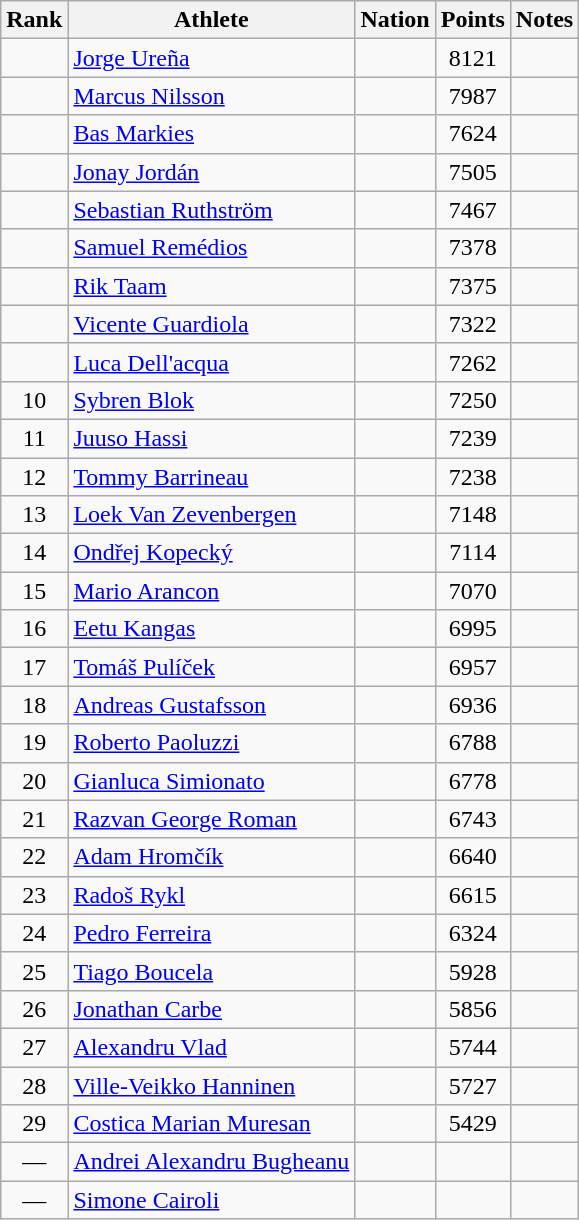<table class="wikitable sortable" style="text-align:center">
<tr>
<th>Rank</th>
<th>Athlete</th>
<th>Nation</th>
<th>Points</th>
<th>Notes</th>
</tr>
<tr>
<td></td>
<td align=left><a href='#'>Jorge Ureña</a></td>
<td align=left></td>
<td>8121</td>
<td></td>
</tr>
<tr>
<td></td>
<td align=left><a href='#'>Marcus Nilsson</a></td>
<td align=left></td>
<td>7987</td>
<td></td>
</tr>
<tr>
<td></td>
<td align=left><a href='#'>Bas Markies</a></td>
<td align=left></td>
<td>7624</td>
<td></td>
</tr>
<tr>
<td></td>
<td align=left><a href='#'>Jonay Jordán</a></td>
<td align=left></td>
<td>7505</td>
<td></td>
</tr>
<tr>
<td></td>
<td align=left><a href='#'>Sebastian Ruthström</a></td>
<td align=left></td>
<td>7467</td>
<td></td>
</tr>
<tr>
<td></td>
<td align=left><a href='#'>Samuel Remédios</a></td>
<td align=left></td>
<td>7378</td>
<td></td>
</tr>
<tr>
<td></td>
<td align=left><a href='#'>Rik Taam</a></td>
<td align=left></td>
<td>7375</td>
<td></td>
</tr>
<tr>
<td></td>
<td align=left><a href='#'>Vicente Guardiola</a></td>
<td align=left></td>
<td>7322</td>
<td></td>
</tr>
<tr>
<td></td>
<td align=left><a href='#'>Luca Dell'acqua</a></td>
<td align=left></td>
<td>7262</td>
<td></td>
</tr>
<tr>
<td>10</td>
<td align=left><a href='#'>Sybren Blok</a></td>
<td align=left></td>
<td>7250</td>
<td></td>
</tr>
<tr>
<td>11</td>
<td align=left><a href='#'>Juuso Hassi</a></td>
<td align=left></td>
<td>7239</td>
<td></td>
</tr>
<tr>
<td>12</td>
<td align=left><a href='#'>Tommy Barrineau</a></td>
<td align=left></td>
<td>7238</td>
<td></td>
</tr>
<tr>
<td>13</td>
<td align=left><a href='#'>Loek Van Zevenbergen</a></td>
<td align=left></td>
<td>7148</td>
<td></td>
</tr>
<tr>
<td>14</td>
<td align=left><a href='#'>Ondřej Kopecký</a></td>
<td align=left></td>
<td>7114</td>
<td></td>
</tr>
<tr>
<td>15</td>
<td align=left><a href='#'>Mario Arancon</a></td>
<td align=left></td>
<td>7070</td>
<td></td>
</tr>
<tr>
<td>16</td>
<td align=left><a href='#'>Eetu Kangas</a></td>
<td align=left></td>
<td>6995</td>
<td></td>
</tr>
<tr>
<td>17</td>
<td align=left><a href='#'>Tomáš Pulíček</a></td>
<td align=left></td>
<td>6957</td>
<td></td>
</tr>
<tr>
<td>18</td>
<td align=left><a href='#'>Andreas Gustafsson</a></td>
<td align=left></td>
<td>6936</td>
<td></td>
</tr>
<tr>
<td>19</td>
<td align=left><a href='#'>Roberto Paoluzzi</a></td>
<td align=left></td>
<td>6788</td>
<td></td>
</tr>
<tr>
<td>20</td>
<td align=left><a href='#'>Gianluca Simionato</a></td>
<td align=left></td>
<td>6778</td>
<td></td>
</tr>
<tr>
<td>21</td>
<td align=left><a href='#'>Razvan George Roman</a></td>
<td align=left></td>
<td>6743</td>
<td></td>
</tr>
<tr>
<td>22</td>
<td align=left><a href='#'>Adam Hromčík</a></td>
<td align=left></td>
<td>6640</td>
<td></td>
</tr>
<tr>
<td>23</td>
<td align=left><a href='#'>Radoš Rykl</a></td>
<td align=left></td>
<td>6615</td>
<td></td>
</tr>
<tr>
<td>24</td>
<td align=left><a href='#'>Pedro Ferreira</a></td>
<td align=left></td>
<td>6324</td>
<td></td>
</tr>
<tr>
<td>25</td>
<td align=left><a href='#'>Tiago Boucela</a></td>
<td align=left></td>
<td>5928</td>
<td></td>
</tr>
<tr>
<td>26</td>
<td align=left><a href='#'>Jonathan Carbe</a></td>
<td align=left></td>
<td>5856</td>
<td></td>
</tr>
<tr>
<td>27</td>
<td align=left><a href='#'>Alexandru Vlad</a></td>
<td align=left></td>
<td>5744</td>
<td></td>
</tr>
<tr>
<td>28</td>
<td align=left><a href='#'>Ville-Veikko Hanninen</a></td>
<td align=left></td>
<td>5727</td>
<td></td>
</tr>
<tr>
<td>29</td>
<td align=left><a href='#'>Costica Marian Muresan</a></td>
<td align=left></td>
<td>5429</td>
<td></td>
</tr>
<tr>
<td>—</td>
<td align=left><a href='#'>Andrei Alexandru Bugheanu</a></td>
<td align=left></td>
<td></td>
<td></td>
</tr>
<tr>
<td>—</td>
<td align=left><a href='#'>Simone Cairoli</a></td>
<td align=left></td>
<td></td>
<td></td>
</tr>
</table>
